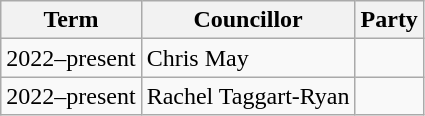<table class="wikitable">
<tr>
<th>Term</th>
<th>Councillor</th>
<th colspan=2>Party</th>
</tr>
<tr>
<td>2022–present</td>
<td>Chris May</td>
<td></td>
</tr>
<tr>
<td>2022–present</td>
<td>Rachel Taggart-Ryan</td>
<td></td>
</tr>
</table>
